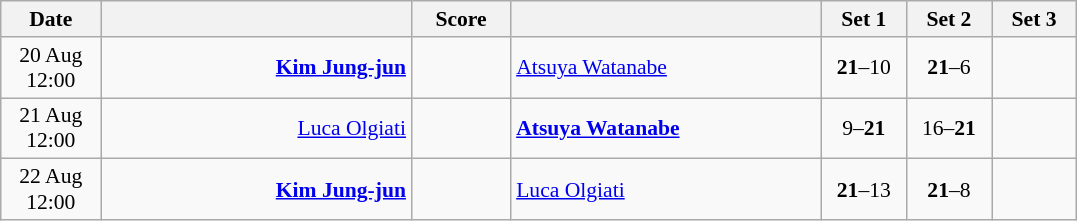<table class="wikitable" style="text-align:center; font-size:90%">
<tr>
<th width="60">Date</th>
<th align="right" width="200"></th>
<th width="60">Score</th>
<th align="left" width="200"></th>
<th width="50">Set 1</th>
<th width="50">Set 2</th>
<th width="50">Set 3</th>
</tr>
<tr>
<td>20 Aug<br>12:00</td>
<td align="right"><strong><a href='#'>Kim Jung-jun</a> </strong></td>
<td align="center"></td>
<td align="left"> <a href='#'>Atsuya Watanabe</a></td>
<td><strong>21</strong>–10</td>
<td><strong>21</strong>–6</td>
<td></td>
</tr>
<tr>
<td>21 Aug<br>12:00</td>
<td align="right"><a href='#'>Luca Olgiati</a> </td>
<td align="center"></td>
<td align="left"><strong> <a href='#'>Atsuya Watanabe</a></strong></td>
<td>9–<strong>21</strong></td>
<td>16–<strong>21</strong></td>
<td></td>
</tr>
<tr>
<td>22 Aug<br>12:00</td>
<td align="right"><strong><a href='#'>Kim Jung-jun</a> </strong></td>
<td align="center"></td>
<td align="left"> <a href='#'>Luca Olgiati</a></td>
<td><strong>21</strong>–13</td>
<td><strong>21</strong>–8</td>
<td></td>
</tr>
</table>
